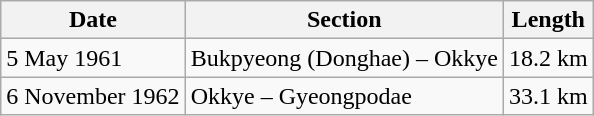<table class="wikitable">
<tr>
<th>Date</th>
<th>Section</th>
<th>Length</th>
</tr>
<tr>
<td>5 May 1961</td>
<td>Bukpyeong (Donghae) – Okkye</td>
<td>18.2 km</td>
</tr>
<tr>
<td>6 November 1962</td>
<td>Okkye – Gyeongpodae</td>
<td>33.1 km</td>
</tr>
</table>
